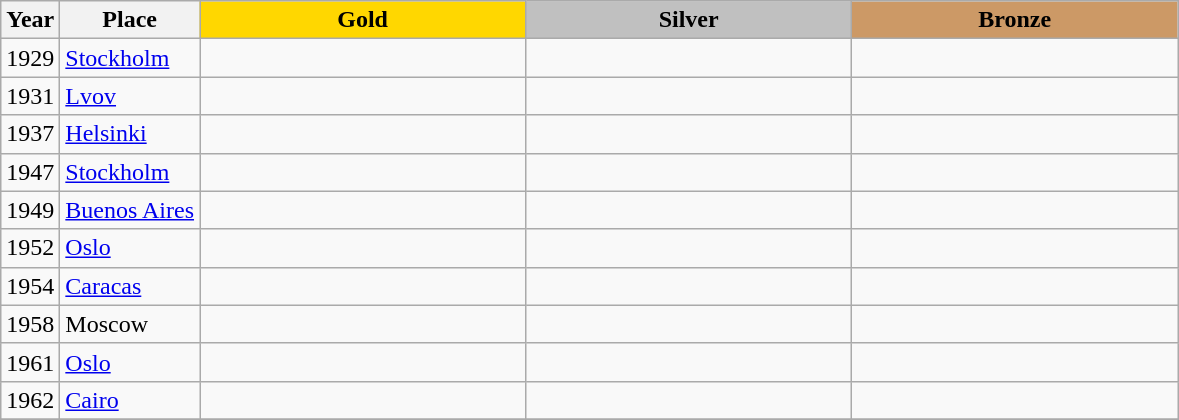<table class="wikitable">
<tr>
<th>Year</th>
<th>Place</th>
<th style="background:gold"    width="210">Gold</th>
<th style="background:silver"  width="210">Silver</th>
<th style="background:#cc9966" width="210">Bronze</th>
</tr>
<tr>
<td>1929</td>
<td> <a href='#'>Stockholm</a></td>
<td></td>
<td></td>
<td></td>
</tr>
<tr>
<td>1931</td>
<td> <a href='#'>Lvov</a></td>
<td></td>
<td></td>
<td></td>
</tr>
<tr>
<td>1937</td>
<td> <a href='#'>Helsinki</a></td>
<td></td>
<td></td>
<td></td>
</tr>
<tr>
<td>1947</td>
<td> <a href='#'>Stockholm</a></td>
<td></td>
<td></td>
<td></td>
</tr>
<tr>
<td>1949</td>
<td> <a href='#'>Buenos Aires</a></td>
<td></td>
<td></td>
<td></td>
</tr>
<tr>
<td>1952</td>
<td> <a href='#'>Oslo</a></td>
<td></td>
<td></td>
<td></td>
</tr>
<tr>
<td>1954</td>
<td> <a href='#'>Caracas</a></td>
<td></td>
<td></td>
<td></td>
</tr>
<tr>
<td>1958</td>
<td> Moscow</td>
<td></td>
<td></td>
<td></td>
</tr>
<tr>
<td>1961</td>
<td> <a href='#'>Oslo</a></td>
<td></td>
<td></td>
<td></td>
</tr>
<tr>
<td>1962</td>
<td> <a href='#'>Cairo</a></td>
<td></td>
<td></td>
<td></td>
</tr>
<tr>
</tr>
</table>
